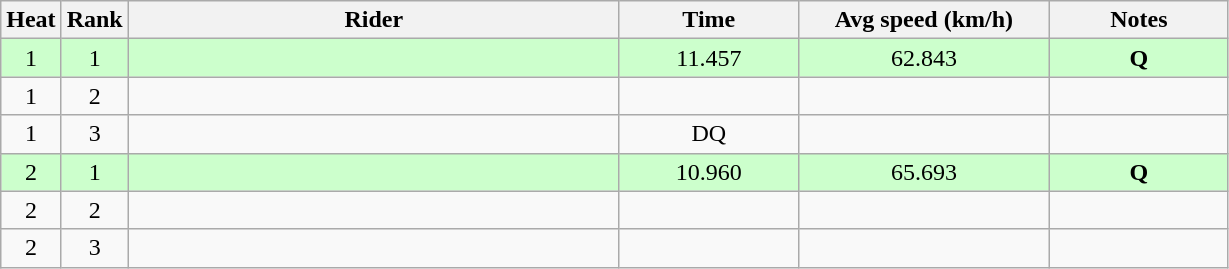<table class="wikitable sortable" style="text-align:center;">
<tr>
<th>Heat</th>
<th>Rank</th>
<th style="width:20em;">Rider</th>
<th style="width:7em;">Time</th>
<th style="width:10em;">Avg speed (km/h)</th>
<th style="width:7em;">Notes</th>
</tr>
<tr bgcolor=ccffcc>
<td>1</td>
<td>1</td>
<td align=left></td>
<td>11.457</td>
<td>62.843</td>
<td><strong>Q</strong></td>
</tr>
<tr>
<td>1</td>
<td>2</td>
<td align=left></td>
<td></td>
<td></td>
<td></td>
</tr>
<tr>
<td>1</td>
<td>3</td>
<td align=left></td>
<td>DQ</td>
<td></td>
<td></td>
</tr>
<tr bgcolor=ccffcc>
<td>2</td>
<td>1</td>
<td align=left></td>
<td>10.960</td>
<td>65.693</td>
<td><strong>Q</strong></td>
</tr>
<tr>
<td>2</td>
<td>2</td>
<td align=left></td>
<td></td>
<td></td>
<td></td>
</tr>
<tr>
<td>2</td>
<td>3</td>
<td align=left></td>
<td></td>
<td></td>
<td></td>
</tr>
</table>
